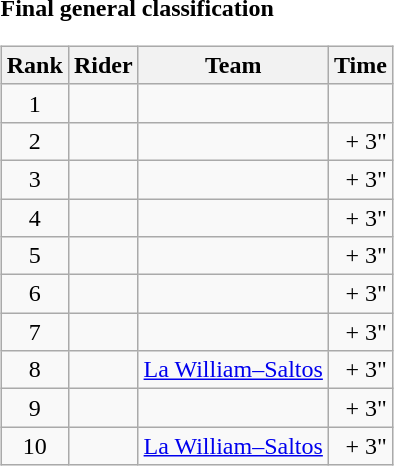<table>
<tr>
<td><strong>Final general classification</strong><br><table class="wikitable">
<tr>
<th scope="col">Rank</th>
<th scope="col">Rider</th>
<th scope="col">Team</th>
<th scope="col">Time</th>
</tr>
<tr>
<td style="text-align:center;">1</td>
<td></td>
<td></td>
<td style="text-align:right;"></td>
</tr>
<tr>
<td style="text-align:center;">2</td>
<td></td>
<td></td>
<td style="text-align:right;">+ 3"</td>
</tr>
<tr>
<td style="text-align:center;">3</td>
<td></td>
<td></td>
<td style="text-align:right;">+ 3"</td>
</tr>
<tr>
<td style="text-align:center;">4</td>
<td></td>
<td></td>
<td style="text-align:right;">+ 3"</td>
</tr>
<tr>
<td style="text-align:center;">5</td>
<td></td>
<td></td>
<td style="text-align:right;">+ 3"</td>
</tr>
<tr>
<td style="text-align:center;">6</td>
<td></td>
<td></td>
<td style="text-align:right;">+ 3"</td>
</tr>
<tr>
<td style="text-align:center;">7</td>
<td></td>
<td></td>
<td style="text-align:right;">+ 3"</td>
</tr>
<tr>
<td style="text-align:center;">8</td>
<td></td>
<td><a href='#'>La William–Saltos</a></td>
<td style="text-align:right;">+ 3"</td>
</tr>
<tr>
<td style="text-align:center;">9</td>
<td></td>
<td></td>
<td style="text-align:right;">+ 3"</td>
</tr>
<tr>
<td style="text-align:center;">10</td>
<td></td>
<td><a href='#'>La William–Saltos</a></td>
<td style="text-align:right;">+ 3"</td>
</tr>
</table>
</td>
</tr>
</table>
